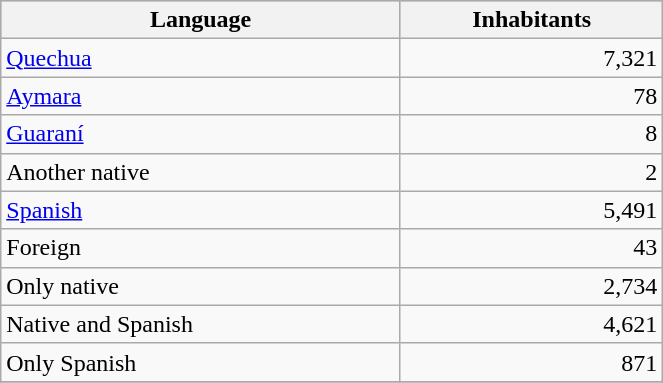<table class="wikitable" border="1" style="width:35%;" border="1">
<tr bgcolor=silver>
<th><strong>Language</strong></th>
<th><strong>Inhabitants</strong></th>
</tr>
<tr>
<td><a href='#'>Quechua</a></td>
<td align="right">7,321</td>
</tr>
<tr>
<td><a href='#'>Aymara</a></td>
<td align="right">78</td>
</tr>
<tr>
<td><a href='#'>Guaraní</a></td>
<td align="right">8</td>
</tr>
<tr>
<td>Another native</td>
<td align="right">2</td>
</tr>
<tr>
<td><a href='#'>Spanish</a></td>
<td align="right">5,491</td>
</tr>
<tr>
<td>Foreign</td>
<td align="right">43</td>
</tr>
<tr>
<td>Only native</td>
<td align="right">2,734</td>
</tr>
<tr>
<td>Native and Spanish</td>
<td align="right">4,621</td>
</tr>
<tr>
<td>Only Spanish</td>
<td align="right">871</td>
</tr>
<tr>
</tr>
</table>
